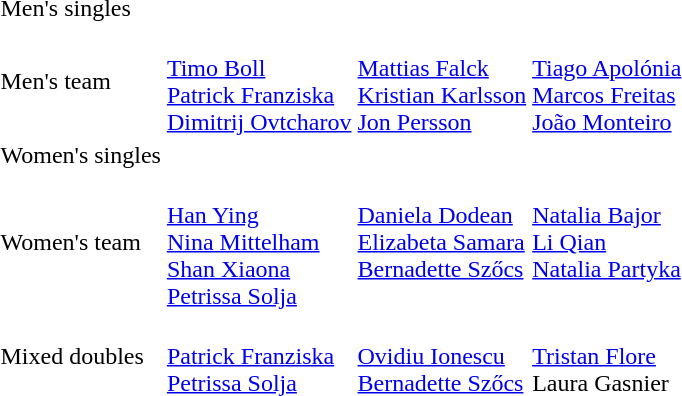<table>
<tr>
<td>Men's singles <br></td>
<td></td>
<td></td>
<td></td>
</tr>
<tr>
<td>Men's team <br></td>
<td><br><a href='#'>Timo Boll</a><br><a href='#'>Patrick Franziska</a><br><a href='#'>Dimitrij Ovtcharov</a></td>
<td><br><a href='#'>Mattias Falck</a><br><a href='#'>Kristian Karlsson</a><br><a href='#'>Jon Persson</a></td>
<td><br><a href='#'>Tiago Apolónia</a><br><a href='#'>Marcos Freitas</a><br><a href='#'>João Monteiro</a></td>
</tr>
<tr>
<td>Women's singles <br></td>
<td></td>
<td></td>
<td></td>
</tr>
<tr>
<td>Women's team <br></td>
<td><br><a href='#'>Han Ying</a><br><a href='#'>Nina Mittelham</a><br><a href='#'>Shan Xiaona</a><br><a href='#'>Petrissa Solja</a></td>
<td valign=top><br><a href='#'>Daniela Dodean</a><br><a href='#'>Elizabeta Samara</a><br><a href='#'>Bernadette Szőcs</a></td>
<td valign=top><br><a href='#'>Natalia Bajor</a><br><a href='#'>Li Qian</a><br><a href='#'>Natalia Partyka</a></td>
</tr>
<tr>
<td>Mixed doubles <br></td>
<td><br><a href='#'>Patrick Franziska</a><br><a href='#'>Petrissa Solja</a></td>
<td><br><a href='#'>Ovidiu Ionescu</a><br><a href='#'>Bernadette Szőcs</a></td>
<td><br><a href='#'>Tristan Flore</a><br>Laura Gasnier</td>
</tr>
</table>
